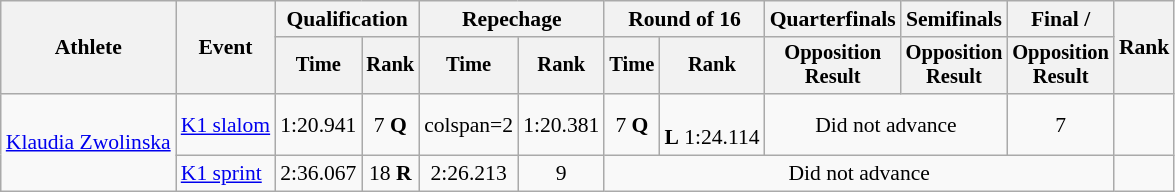<table class="wikitable" style="font-size:90%;">
<tr>
<th rowspan=2>Athlete</th>
<th rowspan=2>Event</th>
<th colspan=2>Qualification</th>
<th colspan=2>Repechage</th>
<th colspan=2>Round of 16</th>
<th>Quarterfinals</th>
<th>Semifinals</th>
<th>Final / </th>
<th rowspan=2>Rank</th>
</tr>
<tr style="font-size:95%">
<th>Time</th>
<th>Rank</th>
<th>Time</th>
<th>Rank</th>
<th>Time</th>
<th>Rank</th>
<th>Opposition <br>Result</th>
<th>Opposition <br>Result</th>
<th>Opposition <br>Result</th>
</tr>
<tr align=center>
<td rowspan=2 align=left><a href='#'>Klaudia Zwolinska</a></td>
<td align=left><a href='#'>K1 slalom</a></td>
<td>1:20.941</td>
<td>7 <strong>Q</strong></td>
<td>colspan=2 </td>
<td>1:20.381</td>
<td>7 <strong>Q</strong></td>
<td><br><strong>L</strong> 1:24.114</td>
<td colspan=2>Did not advance</td>
<td>7</td>
</tr>
<tr align=center>
<td align=left><a href='#'>K1 sprint</a></td>
<td>2:36.067</td>
<td>18 <strong>R</strong></td>
<td>2:26.213</td>
<td>9</td>
<td colspan=5>Did not advance</td>
<td></td>
</tr>
</table>
